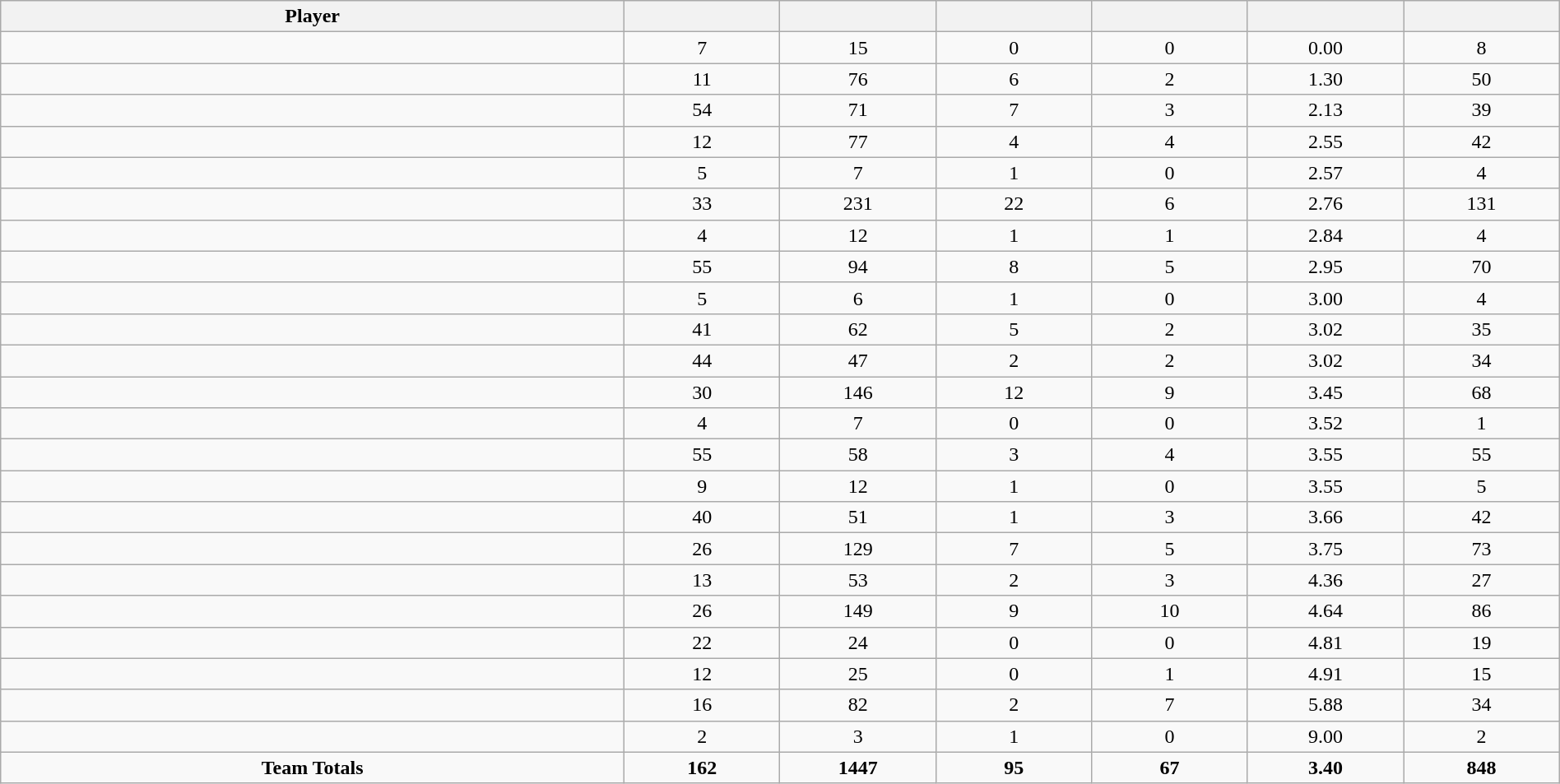<table class="wikitable sortable" style="text-align:center;" width="100%">
<tr>
<th width="40%">Player</th>
<th width="10%"></th>
<th width="10%" data-sort-type="number"></th>
<th width="10%"></th>
<th width="10%"></th>
<th width="10%"></th>
<th width="10%"></th>
</tr>
<tr>
<td></td>
<td>7</td>
<td>15</td>
<td>0</td>
<td>0</td>
<td>0.00</td>
<td>8</td>
</tr>
<tr>
<td></td>
<td>11</td>
<td>76</td>
<td>6</td>
<td>2</td>
<td>1.30</td>
<td>50</td>
</tr>
<tr>
<td></td>
<td>54</td>
<td>71</td>
<td>7</td>
<td>3</td>
<td>2.13</td>
<td>39</td>
</tr>
<tr>
<td></td>
<td>12</td>
<td>77</td>
<td>4</td>
<td>4</td>
<td>2.55</td>
<td>42</td>
</tr>
<tr>
<td></td>
<td>5</td>
<td>7</td>
<td>1</td>
<td>0</td>
<td>2.57</td>
<td>4</td>
</tr>
<tr>
<td></td>
<td>33</td>
<td>231</td>
<td>22</td>
<td>6</td>
<td>2.76</td>
<td>131</td>
</tr>
<tr>
<td></td>
<td>4</td>
<td>12</td>
<td>1</td>
<td>1</td>
<td>2.84</td>
<td>4</td>
</tr>
<tr>
<td></td>
<td>55</td>
<td>94</td>
<td>8</td>
<td>5</td>
<td>2.95</td>
<td>70</td>
</tr>
<tr>
<td></td>
<td>5</td>
<td>6</td>
<td>1</td>
<td>0</td>
<td>3.00</td>
<td>4</td>
</tr>
<tr>
<td></td>
<td>41</td>
<td>62</td>
<td>5</td>
<td>2</td>
<td>3.02</td>
<td>35</td>
</tr>
<tr>
<td></td>
<td>44</td>
<td>47</td>
<td>2</td>
<td>2</td>
<td>3.02</td>
<td>34</td>
</tr>
<tr>
<td></td>
<td>30</td>
<td>146</td>
<td>12</td>
<td>9</td>
<td>3.45</td>
<td>68</td>
</tr>
<tr>
<td></td>
<td>4</td>
<td>7</td>
<td>0</td>
<td>0</td>
<td>3.52</td>
<td>1</td>
</tr>
<tr>
<td></td>
<td>55</td>
<td>58</td>
<td>3</td>
<td>4</td>
<td>3.55</td>
<td>55</td>
</tr>
<tr>
<td></td>
<td>9</td>
<td>12</td>
<td>1</td>
<td>0</td>
<td>3.55</td>
<td>5</td>
</tr>
<tr>
<td></td>
<td>40</td>
<td>51</td>
<td>1</td>
<td>3</td>
<td>3.66</td>
<td>42</td>
</tr>
<tr>
<td></td>
<td>26</td>
<td>129</td>
<td>7</td>
<td>5</td>
<td>3.75</td>
<td>73</td>
</tr>
<tr>
<td></td>
<td>13</td>
<td>53</td>
<td>2</td>
<td>3</td>
<td>4.36</td>
<td>27</td>
</tr>
<tr>
<td></td>
<td>26</td>
<td>149</td>
<td>9</td>
<td>10</td>
<td>4.64</td>
<td>86</td>
</tr>
<tr>
<td></td>
<td>22</td>
<td>24</td>
<td>0</td>
<td>0</td>
<td>4.81</td>
<td>19</td>
</tr>
<tr>
<td></td>
<td>12</td>
<td>25</td>
<td>0</td>
<td>1</td>
<td>4.91</td>
<td>15</td>
</tr>
<tr>
<td></td>
<td>16</td>
<td>82</td>
<td>2</td>
<td>7</td>
<td>5.88</td>
<td>34</td>
</tr>
<tr>
<td></td>
<td>2</td>
<td>3</td>
<td>1</td>
<td>0</td>
<td>9.00</td>
<td>2</td>
</tr>
<tr>
<td><strong>Team Totals</strong></td>
<td><strong>162</strong></td>
<td><strong>1447</strong></td>
<td><strong>95</strong></td>
<td><strong>67</strong></td>
<td><strong>3.40</strong></td>
<td><strong>848</strong></td>
</tr>
</table>
